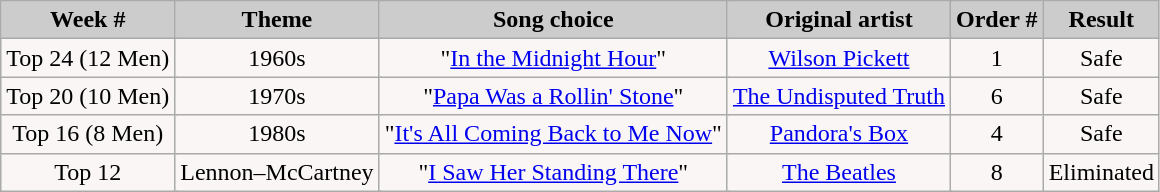<table class="wikitable" style="float:left;">
<tr style="text-align:Center; background:#ccc;">
<td colspan="100"><strong>Week #</strong></td>
<td colspan="100"><strong>Theme</strong></td>
<td colspan="100"><strong>Song choice</strong></td>
<td colspan="100"><strong>Original artist</strong></td>
<td colspan="100"><strong>Order #</strong></td>
<td colspan="100"><strong>Result</strong></td>
</tr>
<tr style="text-align:center; background:#faf6f6;">
<td colspan="100">Top 24 (12 Men)</td>
<td colspan="100">1960s</td>
<td colspan="100">"<a href='#'>In the Midnight Hour</a>"</td>
<td colspan="100"><a href='#'>Wilson Pickett</a></td>
<td colspan="100">1</td>
<td colspan="100">Safe</td>
</tr>
<tr style="text-align:center; background:#faf6f6;">
<td colspan="100">Top 20 (10 Men)</td>
<td colspan="100">1970s</td>
<td colspan="100">"<a href='#'>Papa Was a Rollin' Stone</a>"</td>
<td colspan="100"><a href='#'>The Undisputed Truth</a></td>
<td colspan="100">6</td>
<td colspan="100">Safe</td>
</tr>
<tr>
<td colspan="100"  style="text-align:center; background:#faf6f6;">Top 16 (8 Men)</td>
<td colspan="100"  style="text-align:center; background:#faf6f6;">1980s</td>
<td colspan="100"  style="text-align:center; background:#faf6f6;">"<a href='#'>It's All Coming Back to Me Now</a>"</td>
<td colspan="100"  style="text-align:center; background:#faf6f6;"><a href='#'>Pandora's Box</a></td>
<td colspan="100"  style="text-align:center; background:#faf6f6;">4</td>
<td colspan="100"  style="text-align:center; background:#faf6f6;">Safe</td>
</tr>
<tr style="text-align:center; background:#faf6f6;">
<td colspan="100">Top 12</td>
<td colspan="100">Lennon–McCartney</td>
<td colspan="100">"<a href='#'>I Saw Her Standing There</a>"</td>
<td colspan="100"><a href='#'>The Beatles</a></td>
<td colspan="100">8</td>
<td colspan="100">Eliminated</td>
</tr>
</table>
